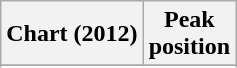<table class="wikitable sortable plainrowheaders">
<tr>
<th>Chart (2012)</th>
<th>Peak<br>position</th>
</tr>
<tr>
</tr>
<tr>
</tr>
<tr>
</tr>
<tr>
</tr>
<tr>
</tr>
<tr>
</tr>
<tr>
</tr>
<tr>
</tr>
<tr>
</tr>
<tr>
</tr>
<tr>
</tr>
<tr>
</tr>
<tr>
</tr>
<tr>
</tr>
<tr>
</tr>
<tr>
</tr>
<tr>
</tr>
<tr>
</tr>
<tr>
</tr>
<tr>
</tr>
<tr>
</tr>
<tr>
</tr>
<tr>
</tr>
<tr>
</tr>
<tr>
</tr>
<tr>
</tr>
<tr>
</tr>
</table>
